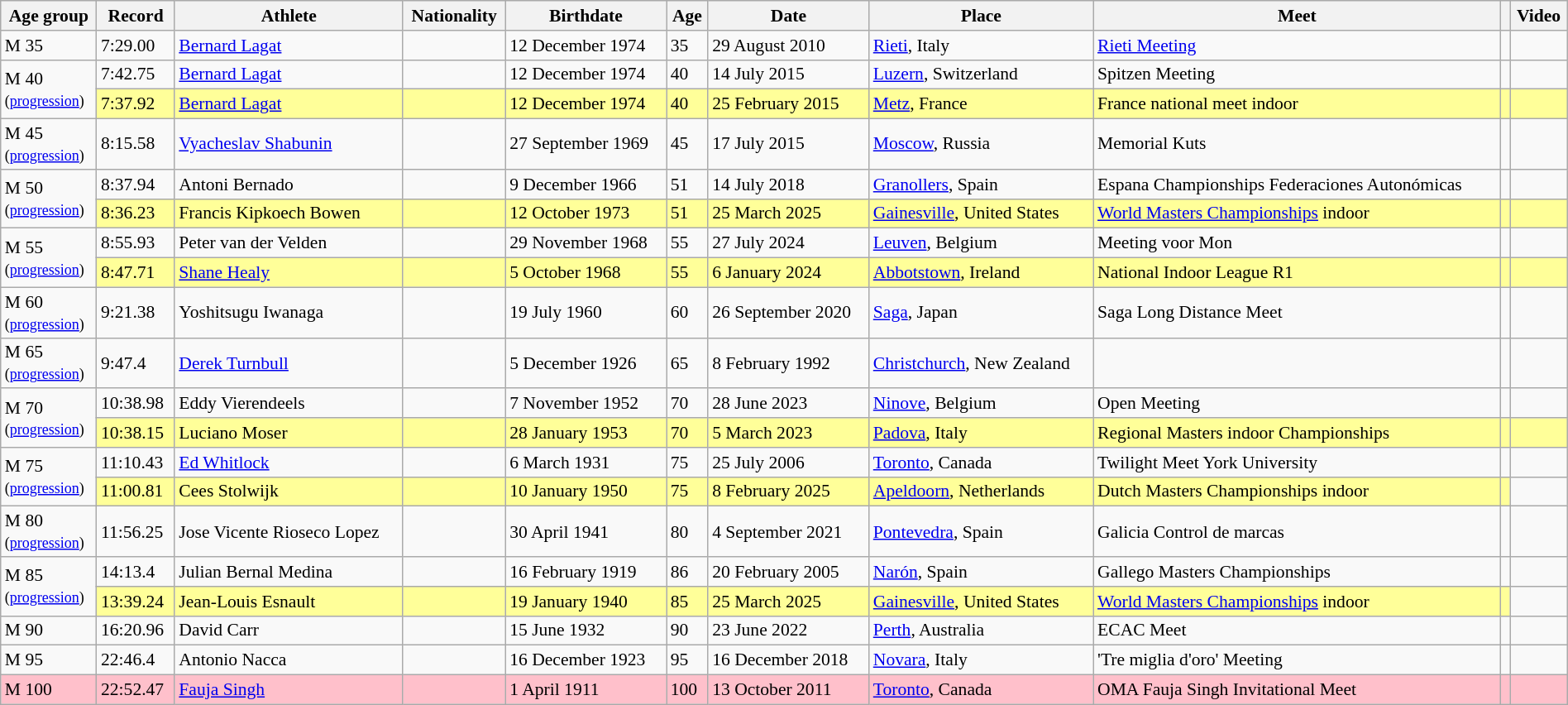<table class="wikitable" style="font-size:90%; width: 100%;">
<tr>
<th>Age group</th>
<th>Record</th>
<th>Athlete</th>
<th>Nationality</th>
<th>Birthdate</th>
<th>Age</th>
<th>Date</th>
<th>Place</th>
<th>Meet</th>
<th></th>
<th>Video</th>
</tr>
<tr>
<td>M 35</td>
<td>7:29.00</td>
<td><a href='#'>Bernard Lagat</a></td>
<td></td>
<td>12 December 1974</td>
<td>35</td>
<td>29 August 2010</td>
<td><a href='#'>Rieti</a>, Italy</td>
<td><a href='#'>Rieti Meeting</a></td>
<td></td>
<td></td>
</tr>
<tr>
<td rowspan=2>M 40 <br><small>(<a href='#'>progression</a>)</small></td>
<td>7:42.75</td>
<td><a href='#'>Bernard Lagat</a></td>
<td></td>
<td>12 December 1974</td>
<td>40</td>
<td>14 July 2015</td>
<td><a href='#'>Luzern</a>, Switzerland</td>
<td>Spitzen Meeting</td>
<td></td>
<td></td>
</tr>
<tr style="background:#ff9;">
<td>7:37.92</td>
<td><a href='#'>Bernard Lagat</a></td>
<td></td>
<td>12 December 1974</td>
<td>40</td>
<td>25 February 2015</td>
<td><a href='#'>Metz</a>, France</td>
<td>France national meet indoor</td>
<td></td>
<td></td>
</tr>
<tr>
<td>M 45 <br><small>(<a href='#'>progression</a>)</small></td>
<td>8:15.58</td>
<td><a href='#'>Vyacheslav Shabunin</a></td>
<td></td>
<td>27 September 1969</td>
<td>45</td>
<td>17 July 2015</td>
<td><a href='#'>Moscow</a>, Russia</td>
<td>Memorial Kuts</td>
<td></td>
<td></td>
</tr>
<tr>
<td rowspan=2>M 50 <br><small>(<a href='#'>progression</a>)</small></td>
<td>8:37.94</td>
<td>Antoni Bernado</td>
<td></td>
<td>9 December 1966</td>
<td>51</td>
<td>14 July 2018</td>
<td><a href='#'>Granollers</a>, Spain</td>
<td>Espana Championships Federaciones Autonómicas</td>
<td></td>
<td></td>
</tr>
<tr style="background:#ff9;">
<td>8:36.23 </td>
<td>Francis Kipkoech Bowen</td>
<td></td>
<td>12 October 1973</td>
<td>51</td>
<td>25 March 2025</td>
<td><a href='#'>Gainesville</a>, United States</td>
<td><a href='#'>World Masters Championships</a> indoor</td>
<td></td>
<td></td>
</tr>
<tr>
<td rowspan=2>M 55 <br><small>(<a href='#'>progression</a>)</small></td>
<td>8:55.93</td>
<td>Peter van der Velden</td>
<td></td>
<td>29 November 1968</td>
<td>55</td>
<td>27 July 2024</td>
<td><a href='#'>Leuven</a>, Belgium</td>
<td>Meeting voor Mon</td>
<td></td>
</tr>
<tr style="background:#ff9;">
<td>8:47.71</td>
<td><a href='#'>Shane Healy</a></td>
<td></td>
<td>5 October 1968</td>
<td>55</td>
<td>6 January 2024</td>
<td><a href='#'>Abbotstown</a>, Ireland</td>
<td>National Indoor League R1</td>
<td></td>
<td></td>
</tr>
<tr>
<td>M 60 <br><small>(<a href='#'>progression</a>)</small></td>
<td>9:21.38</td>
<td>Yoshitsugu Iwanaga</td>
<td></td>
<td>19 July 1960</td>
<td>60</td>
<td>26 September 2020</td>
<td><a href='#'>Saga</a>, Japan</td>
<td>Saga Long Distance Meet</td>
<td></td>
<td></td>
</tr>
<tr>
<td>M 65 <br><small>(<a href='#'>progression</a>)</small></td>
<td>9:47.4</td>
<td><a href='#'>Derek Turnbull</a></td>
<td></td>
<td>5 December 1926</td>
<td>65</td>
<td>8 February 1992</td>
<td><a href='#'>Christchurch</a>, New Zealand</td>
<td></td>
<td></td>
<td></td>
</tr>
<tr>
<td rowspan=2>M 70 <br><small>(<a href='#'>progression</a>)</small></td>
<td>10:38.98</td>
<td>Eddy Vierendeels</td>
<td></td>
<td>7 November 1952</td>
<td>70</td>
<td>28 June 2023</td>
<td><a href='#'>Ninove</a>, Belgium</td>
<td>Open Meeting</td>
<td></td>
<td></td>
</tr>
<tr style="background:#ff9;">
<td>10:38.15</td>
<td>Luciano Moser</td>
<td></td>
<td>28 January 1953</td>
<td>70</td>
<td>5 March 2023</td>
<td><a href='#'>Padova</a>, Italy</td>
<td>Regional Masters indoor Championships</td>
<td></td>
<td></td>
</tr>
<tr>
<td rowspan=2>M 75 <br><small>(<a href='#'>progression</a>)</small></td>
<td>11:10.43</td>
<td><a href='#'>Ed Whitlock</a></td>
<td></td>
<td>6 March 1931</td>
<td>75</td>
<td>25 July 2006</td>
<td><a href='#'>Toronto</a>, Canada</td>
<td>Twilight Meet York University</td>
<td></td>
<td></td>
</tr>
<tr style="background:#ff9;">
<td>11:00.81 </td>
<td>Cees Stolwijk</td>
<td></td>
<td>10 January 1950</td>
<td>75</td>
<td>8 February 2025</td>
<td><a href='#'>Apeldoorn</a>, Netherlands</td>
<td>Dutch Masters Championships indoor</td>
<td></td>
</tr>
<tr>
<td>M 80 <br><small>(<a href='#'>progression</a>)</small></td>
<td>11:56.25</td>
<td>Jose Vicente Rioseco Lopez</td>
<td></td>
<td>30 April 1941</td>
<td>80</td>
<td>4 September 2021</td>
<td><a href='#'>Pontevedra</a>, Spain</td>
<td>Galicia Control de marcas</td>
<td></td>
<td></td>
</tr>
<tr>
<td rowspan=2>M 85 <br><small>(<a href='#'>progression</a>)</small></td>
<td>14:13.4</td>
<td>Julian Bernal Medina</td>
<td></td>
<td>16 February 1919</td>
<td>86</td>
<td>20 February 2005</td>
<td><a href='#'>Narón</a>, Spain</td>
<td>Gallego Masters Championships</td>
<td></td>
<td></td>
</tr>
<tr style="background:#ff9;">
<td>13:39.24 </td>
<td>Jean-Louis Esnault</td>
<td></td>
<td>19 January 1940</td>
<td>85</td>
<td>25 March 2025</td>
<td><a href='#'>Gainesville</a>, United States</td>
<td><a href='#'>World Masters Championships</a> indoor</td>
<td></td>
</tr>
<tr>
<td>M 90</td>
<td>16:20.96</td>
<td>David Carr</td>
<td></td>
<td>15 June 1932</td>
<td>90</td>
<td>23 June 2022</td>
<td><a href='#'>Perth</a>, Australia</td>
<td>ECAC Meet</td>
<td></td>
<td></td>
</tr>
<tr>
<td>M 95</td>
<td>22:46.4</td>
<td>Antonio Nacca</td>
<td></td>
<td>16 December 1923</td>
<td>95</td>
<td>16 December 2018</td>
<td><a href='#'>Novara</a>, Italy</td>
<td>'Tre miglia d'oro' Meeting</td>
<td></td>
<td></td>
</tr>
<tr style="background:pink">
<td>M 100</td>
<td>22:52.47</td>
<td><a href='#'>Fauja Singh</a></td>
<td></td>
<td>1 April 1911</td>
<td>100</td>
<td>13 October 2011</td>
<td><a href='#'>Toronto</a>, Canada</td>
<td>OMA Fauja Singh Invitational Meet</td>
<td></td>
<td></td>
</tr>
</table>
